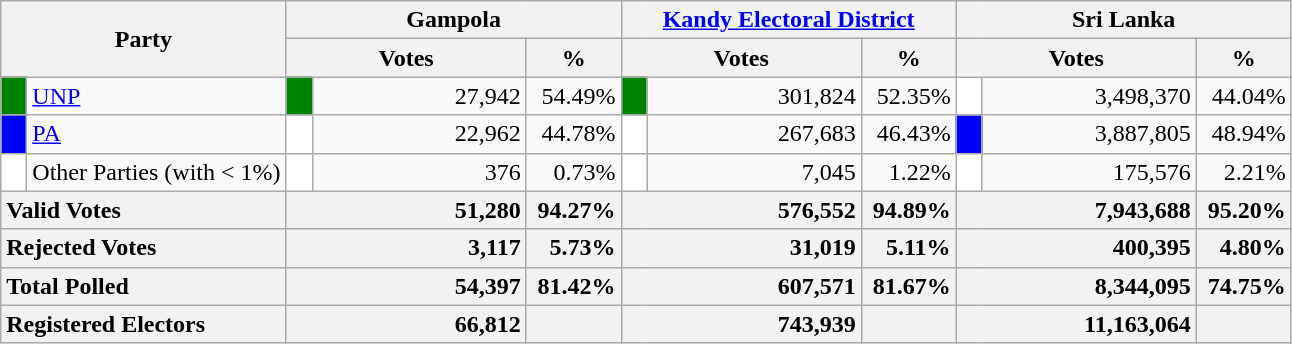<table class="wikitable">
<tr>
<th colspan="2" width="144px"rowspan="2">Party</th>
<th colspan="3" width="216px">Gampola</th>
<th colspan="3" width="216px"><a href='#'>Kandy Electoral District</a></th>
<th colspan="3" width="216px">Sri Lanka</th>
</tr>
<tr>
<th colspan="2" width="144px">Votes</th>
<th>%</th>
<th colspan="2" width="144px">Votes</th>
<th>%</th>
<th colspan="2" width="144px">Votes</th>
<th>%</th>
</tr>
<tr>
<td style="background-color:green;" width="10px"></td>
<td style="text-align:left;"><a href='#'>UNP</a></td>
<td style="background-color:green;" width="10px"></td>
<td style="text-align:right;">27,942</td>
<td style="text-align:right;">54.49%</td>
<td style="background-color:green;" width="10px"></td>
<td style="text-align:right;">301,824</td>
<td style="text-align:right;">52.35%</td>
<td style="background-color:white;" width="10px"></td>
<td style="text-align:right;">3,498,370</td>
<td style="text-align:right;">44.04%</td>
</tr>
<tr>
<td style="background-color:blue;" width="10px"></td>
<td style="text-align:left;"><a href='#'>PA</a></td>
<td style="background-color:white;" width="10px"></td>
<td style="text-align:right;">22,962</td>
<td style="text-align:right;">44.78%</td>
<td style="background-color:white;" width="10px"></td>
<td style="text-align:right;">267,683</td>
<td style="text-align:right;">46.43%</td>
<td style="background-color:blue;" width="10px"></td>
<td style="text-align:right;">3,887,805</td>
<td style="text-align:right;">48.94%</td>
</tr>
<tr>
<td style="background-color:white;" width="10px"></td>
<td style="text-align:left;">Other Parties (with < 1%)</td>
<td style="background-color:white;" width="10px"></td>
<td style="text-align:right;">376</td>
<td style="text-align:right;">0.73%</td>
<td style="background-color:white;" width="10px"></td>
<td style="text-align:right;">7,045</td>
<td style="text-align:right;">1.22%</td>
<td style="background-color:white;" width="10px"></td>
<td style="text-align:right;">175,576</td>
<td style="text-align:right;">2.21%</td>
</tr>
<tr>
<th colspan="2" width="144px"style="text-align:left;">Valid Votes</th>
<th style="text-align:right;"colspan="2" width="144px">51,280</th>
<th style="text-align:right;">94.27%</th>
<th style="text-align:right;"colspan="2" width="144px">576,552</th>
<th style="text-align:right;">94.89%</th>
<th style="text-align:right;"colspan="2" width="144px">7,943,688</th>
<th style="text-align:right;">95.20%</th>
</tr>
<tr>
<th colspan="2" width="144px"style="text-align:left;">Rejected Votes</th>
<th style="text-align:right;"colspan="2" width="144px">3,117</th>
<th style="text-align:right;">5.73%</th>
<th style="text-align:right;"colspan="2" width="144px">31,019</th>
<th style="text-align:right;">5.11%</th>
<th style="text-align:right;"colspan="2" width="144px">400,395</th>
<th style="text-align:right;">4.80%</th>
</tr>
<tr>
<th colspan="2" width="144px"style="text-align:left;">Total Polled</th>
<th style="text-align:right;"colspan="2" width="144px">54,397</th>
<th style="text-align:right;">81.42%</th>
<th style="text-align:right;"colspan="2" width="144px">607,571</th>
<th style="text-align:right;">81.67%</th>
<th style="text-align:right;"colspan="2" width="144px">8,344,095</th>
<th style="text-align:right;">74.75%</th>
</tr>
<tr>
<th colspan="2" width="144px"style="text-align:left;">Registered Electors</th>
<th style="text-align:right;"colspan="2" width="144px">66,812</th>
<th></th>
<th style="text-align:right;"colspan="2" width="144px">743,939</th>
<th></th>
<th style="text-align:right;"colspan="2" width="144px">11,163,064</th>
<th></th>
</tr>
</table>
